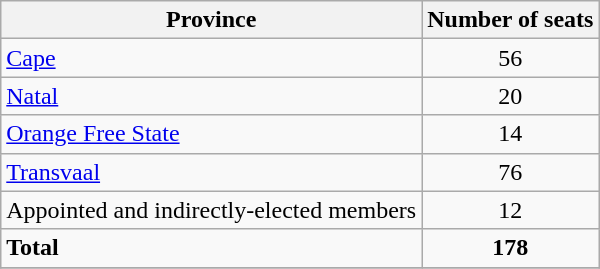<table class="wikitable">
<tr>
<th>Province</th>
<th>Number of seats</th>
</tr>
<tr>
<td><a href='#'>Cape</a></td>
<td align="center">56</td>
</tr>
<tr>
<td><a href='#'>Natal</a></td>
<td align="center">20</td>
</tr>
<tr>
<td><a href='#'>Orange Free State</a></td>
<td align="center">14</td>
</tr>
<tr>
<td><a href='#'>Transvaal</a></td>
<td align="center">76</td>
</tr>
<tr>
<td>Appointed and indirectly-elected members</td>
<td align="center">12</td>
</tr>
<tr>
<td><strong>Total</strong></td>
<td align="center"><strong>178</strong></td>
</tr>
<tr>
</tr>
</table>
